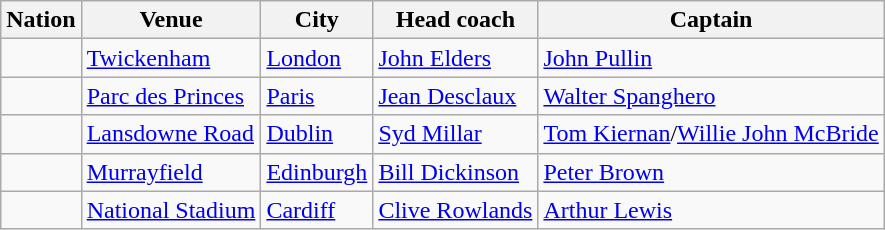<table class="wikitable center">
<tr>
<th><strong>Nation</strong></th>
<th><strong>Venue</strong></th>
<th><strong>City</strong></th>
<th><strong>Head coach</strong></th>
<th><strong>Captain</strong></th>
</tr>
<tr>
<td></td>
<td><a href='#'>Twickenham</a></td>
<td><a href='#'>London</a></td>
<td><a href='#'>John Elders</a></td>
<td><a href='#'>John Pullin</a></td>
</tr>
<tr>
<td></td>
<td><a href='#'>Parc des Princes</a></td>
<td><a href='#'>Paris</a></td>
<td><a href='#'>Jean Desclaux</a></td>
<td><a href='#'>Walter Spanghero</a></td>
</tr>
<tr>
<td></td>
<td><a href='#'>Lansdowne Road</a></td>
<td><a href='#'>Dublin</a></td>
<td><a href='#'>Syd Millar</a></td>
<td><a href='#'>Tom Kiernan</a>/<a href='#'>Willie John McBride</a></td>
</tr>
<tr>
<td></td>
<td><a href='#'>Murrayfield</a></td>
<td><a href='#'>Edinburgh</a></td>
<td><a href='#'>Bill Dickinson</a></td>
<td><a href='#'>Peter Brown</a></td>
</tr>
<tr>
<td></td>
<td><a href='#'>National Stadium</a></td>
<td><a href='#'>Cardiff</a></td>
<td><a href='#'>Clive Rowlands</a></td>
<td><a href='#'>Arthur Lewis</a></td>
</tr>
</table>
